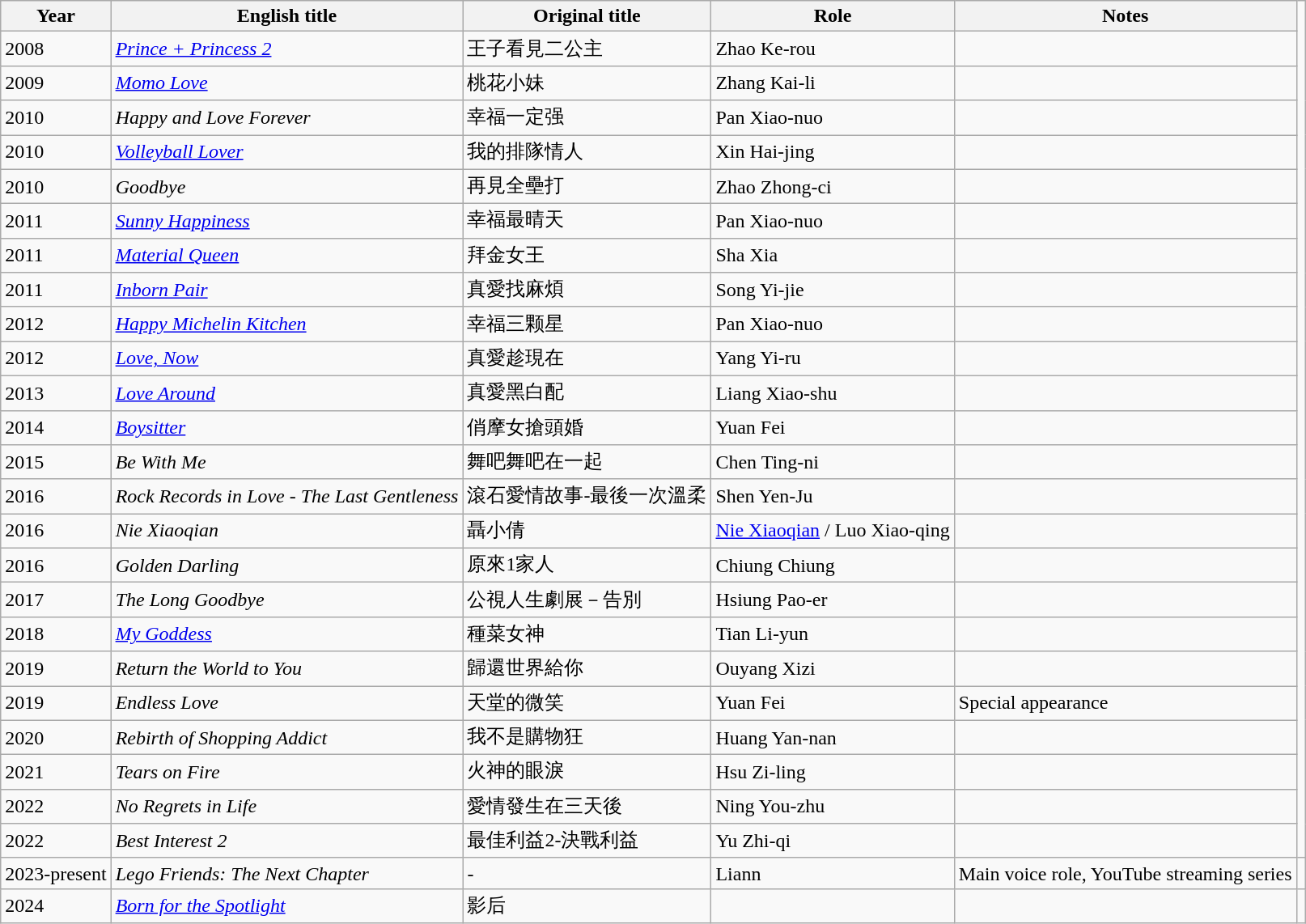<table class="wikitable sortable">
<tr>
<th>Year</th>
<th>English title</th>
<th>Original title</th>
<th>Role</th>
<th class="unsortable">Notes</th>
</tr>
<tr>
<td>2008</td>
<td><em><a href='#'>Prince + Princess 2</a></em></td>
<td>王子看見二公主</td>
<td>Zhao Ke-rou</td>
<td></td>
</tr>
<tr>
<td>2009</td>
<td><em><a href='#'>Momo Love</a></em></td>
<td>桃花小妹</td>
<td>Zhang Kai-li</td>
<td></td>
</tr>
<tr>
<td>2010</td>
<td><em>Happy and Love Forever</em></td>
<td>幸福一定强</td>
<td>Pan Xiao-nuo</td>
<td></td>
</tr>
<tr>
<td>2010</td>
<td><em><a href='#'>Volleyball Lover</a></em></td>
<td>我的排隊情人</td>
<td>Xin Hai-jing</td>
<td></td>
</tr>
<tr>
<td>2010</td>
<td><em>Goodbye</em></td>
<td>再見全壘打</td>
<td>Zhao Zhong-ci</td>
<td></td>
</tr>
<tr>
<td>2011</td>
<td><em><a href='#'>Sunny Happiness</a></em></td>
<td>幸福最晴天</td>
<td>Pan Xiao-nuo</td>
<td></td>
</tr>
<tr>
<td>2011</td>
<td><em><a href='#'>Material Queen</a></em></td>
<td>拜金女王</td>
<td>Sha Xia</td>
<td></td>
</tr>
<tr>
<td>2011</td>
<td><em><a href='#'>Inborn Pair</a></em></td>
<td>真愛找麻煩</td>
<td>Song Yi-jie</td>
<td></td>
</tr>
<tr>
<td>2012</td>
<td><em><a href='#'>Happy Michelin Kitchen</a></em></td>
<td>幸福三颗星</td>
<td>Pan Xiao-nuo</td>
<td></td>
</tr>
<tr>
<td>2012</td>
<td><em><a href='#'>Love, Now</a></em></td>
<td>真愛趁現在</td>
<td>Yang Yi-ru</td>
<td></td>
</tr>
<tr>
<td>2013</td>
<td><em><a href='#'>Love Around</a></em></td>
<td>真愛黑白配</td>
<td>Liang Xiao-shu</td>
<td></td>
</tr>
<tr>
<td>2014</td>
<td><em><a href='#'>Boysitter</a></em></td>
<td>俏摩女搶頭婚</td>
<td>Yuan Fei</td>
<td></td>
</tr>
<tr>
<td>2015</td>
<td><em>Be With Me</em></td>
<td>舞吧舞吧在一起</td>
<td>Chen Ting-ni</td>
<td></td>
</tr>
<tr>
<td>2016</td>
<td><em>Rock Records in Love - The Last Gentleness</em></td>
<td>滾石愛情故事-最後一次溫柔</td>
<td>Shen Yen-Ju</td>
<td></td>
</tr>
<tr>
<td>2016</td>
<td><em>Nie Xiaoqian</em></td>
<td>聶小倩</td>
<td><a href='#'>Nie Xiaoqian</a> / Luo Xiao-qing</td>
<td></td>
</tr>
<tr>
<td>2016</td>
<td><em>Golden Darling</em></td>
<td>原來1家人</td>
<td>Chiung Chiung</td>
<td></td>
</tr>
<tr>
<td>2017</td>
<td><em>The Long Goodbye</em></td>
<td>公視人生劇展－告別</td>
<td>Hsiung Pao-er</td>
<td></td>
</tr>
<tr>
<td>2018</td>
<td><em><a href='#'>My Goddess</a></em></td>
<td>種菜女神</td>
<td>Tian Li-yun</td>
<td></td>
</tr>
<tr>
<td>2019</td>
<td><em>Return the World to You</em></td>
<td>歸還世界給你</td>
<td>Ouyang Xizi</td>
<td></td>
</tr>
<tr>
<td>2019</td>
<td><em>Endless Love</em></td>
<td>天堂的微笑</td>
<td>Yuan Fei</td>
<td>Special appearance</td>
</tr>
<tr>
<td>2020</td>
<td><em>Rebirth of Shopping Addict</em></td>
<td>我不是購物狂</td>
<td>Huang Yan-nan</td>
<td></td>
</tr>
<tr>
<td>2021</td>
<td><em>Tears on Fire</em></td>
<td>火神的眼淚</td>
<td>Hsu Zi-ling</td>
<td></td>
</tr>
<tr>
<td>2022</td>
<td><em>No Regrets in Life</em></td>
<td>愛情發生在三天後</td>
<td>Ning You-zhu</td>
<td></td>
</tr>
<tr>
<td>2022</td>
<td><em>Best Interest 2</em></td>
<td>最佳利益2-決戰利益</td>
<td>Yu Zhi-qi</td>
<td></td>
</tr>
<tr>
<td>2023-present</td>
<td><em>Lego Friends: The Next Chapter</em></td>
<td>-</td>
<td>Liann</td>
<td>Main voice role, YouTube streaming series</td>
<td></td>
</tr>
<tr>
<td>2024</td>
<td><em><a href='#'>Born for the Spotlight</a></em></td>
<td>影后</td>
<td></td>
<td></td>
</tr>
</table>
